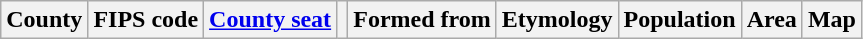<table class="wikitable sortable sticky-header" align="center" style="text-align: center;">
<tr>
<th scope="col">County</th>
<th scope="col">FIPS code </th>
<th scope="col"><a href='#'>County seat</a></th>
<th scope="col"></th>
<th scope="col">Formed from</th>
<th scope="col">Etymology</th>
<th scope="col">Population</th>
<th scope="col">Area</th>
<th scope="col">Map<br>





















</th>
</tr>
</table>
